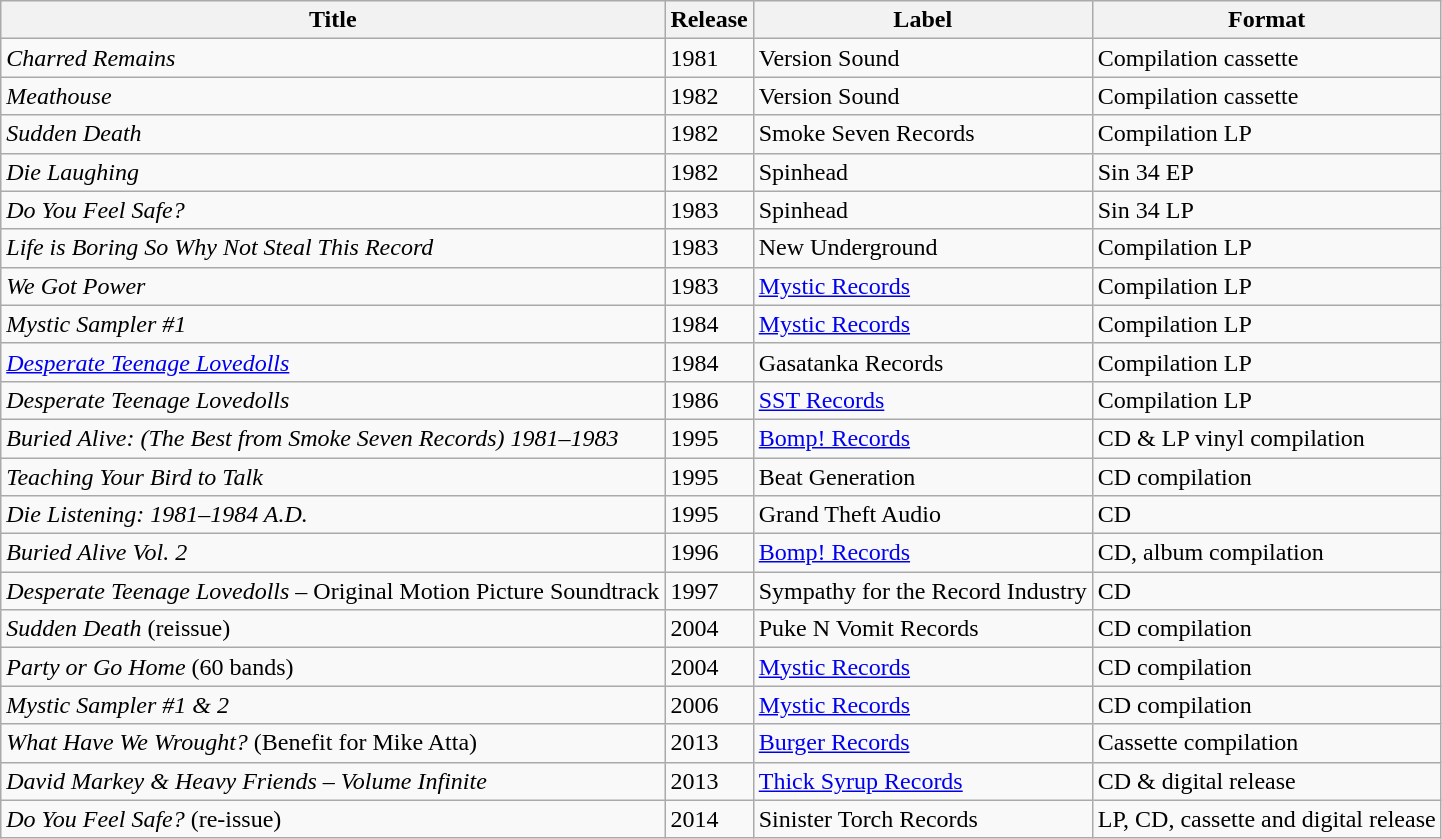<table class="wikitable">
<tr>
<th>Title</th>
<th>Release</th>
<th>Label</th>
<th>Format</th>
</tr>
<tr>
<td><em>Charred Remains</em></td>
<td>1981</td>
<td>Version Sound</td>
<td>Compilation cassette</td>
</tr>
<tr>
<td><em>Meathouse</em></td>
<td>1982</td>
<td>Version Sound</td>
<td>Compilation cassette</td>
</tr>
<tr>
<td><em>Sudden Death</em></td>
<td>1982</td>
<td>Smoke Seven Records</td>
<td>Compilation LP</td>
</tr>
<tr>
<td><em>Die Laughing</em></td>
<td>1982</td>
<td>Spinhead</td>
<td>Sin 34 EP</td>
</tr>
<tr>
<td><em>Do You Feel Safe?</em></td>
<td>1983</td>
<td>Spinhead</td>
<td>Sin 34 LP</td>
</tr>
<tr>
<td><em>Life is Boring So Why Not Steal This Record</em></td>
<td>1983</td>
<td>New Underground</td>
<td>Compilation LP</td>
</tr>
<tr>
<td><em>We Got Power</em></td>
<td>1983</td>
<td><a href='#'>Mystic Records</a></td>
<td>Compilation LP</td>
</tr>
<tr>
<td><em>Mystic Sampler #1</em></td>
<td>1984</td>
<td><a href='#'>Mystic Records</a></td>
<td>Compilation LP</td>
</tr>
<tr>
<td><em><a href='#'>Desperate Teenage Lovedolls</a></em></td>
<td>1984</td>
<td>Gasatanka Records</td>
<td>Compilation LP</td>
</tr>
<tr>
<td><em>Desperate Teenage Lovedolls</em></td>
<td>1986</td>
<td><a href='#'>SST Records</a></td>
<td>Compilation LP</td>
</tr>
<tr>
<td><em>Buried Alive: (The Best from Smoke Seven Records) 1981–1983</em></td>
<td>1995</td>
<td><a href='#'>Bomp! Records</a></td>
<td>CD & LP vinyl compilation</td>
</tr>
<tr>
<td><em>Teaching Your Bird to Talk</em></td>
<td>1995</td>
<td>Beat Generation</td>
<td>CD compilation</td>
</tr>
<tr>
<td><em>Die Listening: 1981–1984 A.D.</em></td>
<td>1995</td>
<td>Grand Theft Audio</td>
<td>CD</td>
</tr>
<tr>
<td><em>Buried Alive Vol. 2</em></td>
<td>1996</td>
<td><a href='#'>Bomp! Records</a></td>
<td>CD, album compilation</td>
</tr>
<tr>
<td><em>Desperate Teenage Lovedolls</em> – Original Motion Picture Soundtrack</td>
<td>1997</td>
<td>Sympathy for the Record Industry</td>
<td>CD</td>
</tr>
<tr>
<td><em>Sudden Death</em> (reissue)</td>
<td>2004</td>
<td>Puke N Vomit Records</td>
<td>CD compilation</td>
</tr>
<tr>
<td><em>Party or Go Home</em> (60 bands)</td>
<td>2004</td>
<td><a href='#'>Mystic Records</a></td>
<td>CD compilation</td>
</tr>
<tr>
<td><em>Mystic Sampler #1 & 2</em></td>
<td>2006</td>
<td><a href='#'>Mystic Records</a></td>
<td>CD compilation</td>
</tr>
<tr>
<td><em>What Have We Wrought?</em> (Benefit for Mike Atta)</td>
<td>2013</td>
<td><a href='#'>Burger Records</a></td>
<td>Cassette compilation</td>
</tr>
<tr>
<td><em>David Markey & Heavy Friends – Volume Infinite</em></td>
<td>2013</td>
<td><a href='#'>Thick Syrup Records</a></td>
<td>CD & digital release<br></td>
</tr>
<tr>
<td><em>Do You Feel Safe?</em> (re-issue)</td>
<td>2014</td>
<td>Sinister Torch Records</td>
<td>LP, CD, cassette and digital release</td>
</tr>
</table>
